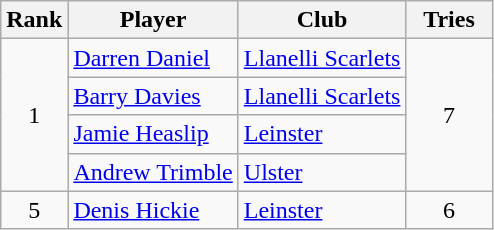<table class="wikitable">
<tr>
<th>Rank</th>
<th>Player</th>
<th>Club</th>
<th style="width:50px;">Tries</th>
</tr>
<tr>
<td rowspan="4" style="text-align:center;">1</td>
<td> <a href='#'>Darren Daniel</a></td>
<td> <a href='#'>Llanelli Scarlets</a></td>
<td rowspan="4" style="text-align:center;">7</td>
</tr>
<tr>
<td> <a href='#'>Barry Davies</a></td>
<td> <a href='#'>Llanelli Scarlets</a></td>
</tr>
<tr>
<td> <a href='#'>Jamie Heaslip</a></td>
<td> <a href='#'>Leinster</a></td>
</tr>
<tr>
<td> <a href='#'>Andrew Trimble</a></td>
<td> <a href='#'>Ulster</a></td>
</tr>
<tr>
<td rowspan="1" style="text-align:center;">5</td>
<td> <a href='#'>Denis Hickie</a></td>
<td> <a href='#'>Leinster</a></td>
<td rowspan="1" style="text-align:center;">6</td>
</tr>
</table>
